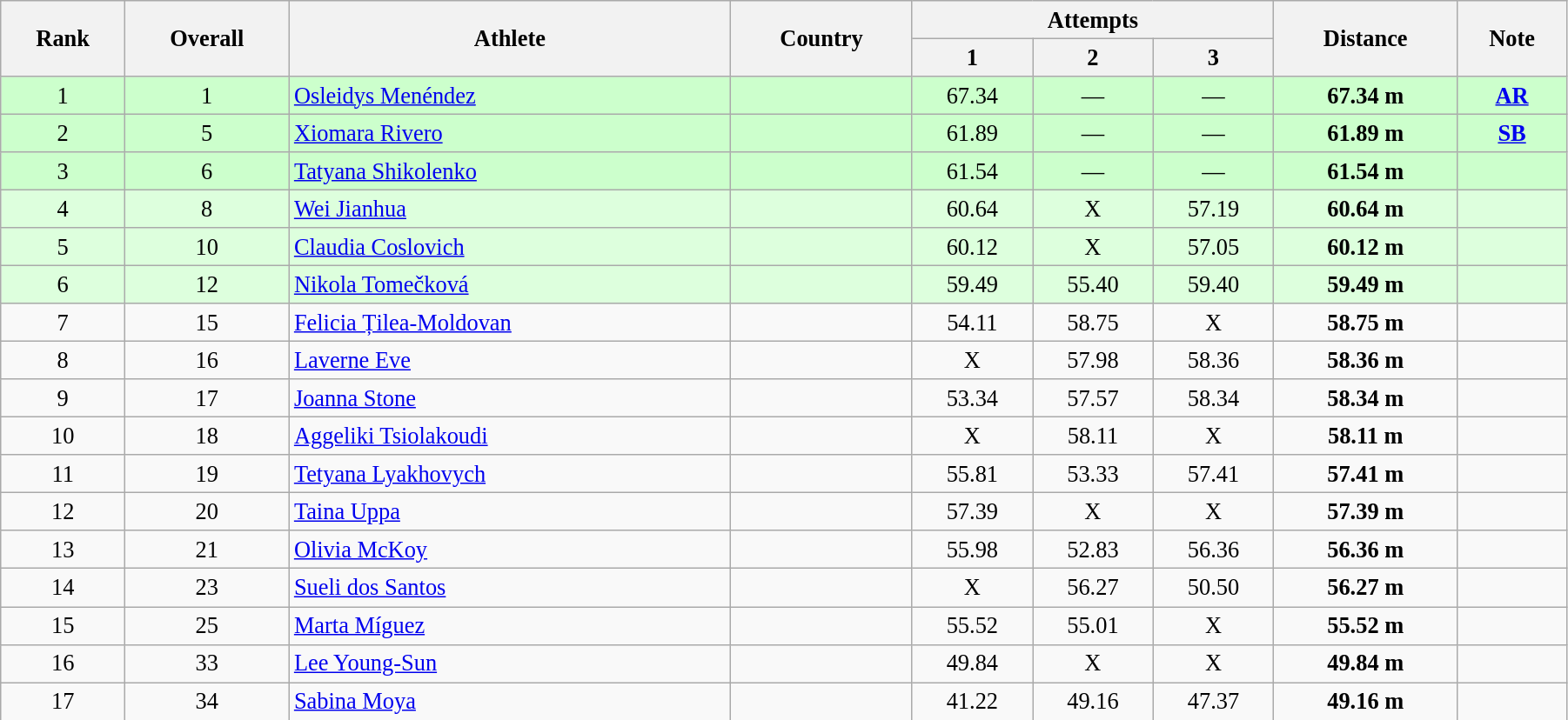<table class="wikitable sortable" style=" text-align:center; font-size:110%;" width="95%">
<tr>
<th rowspan="2">Rank</th>
<th rowspan="2">Overall</th>
<th rowspan="2">Athlete</th>
<th rowspan="2">Country</th>
<th colspan="3">Attempts</th>
<th rowspan="2">Distance</th>
<th rowspan="2">Note</th>
</tr>
<tr>
<th>1</th>
<th>2</th>
<th>3</th>
</tr>
<tr style="background:#ccffcc;">
<td>1</td>
<td>1</td>
<td align=left><a href='#'>Osleidys Menéndez</a></td>
<td></td>
<td>67.34</td>
<td>—</td>
<td>—</td>
<td><strong>67.34 m</strong></td>
<td><strong><a href='#'>AR</a></strong></td>
</tr>
<tr style="background:#ccffcc;">
<td>2</td>
<td>5</td>
<td align=left><a href='#'>Xiomara Rivero</a></td>
<td></td>
<td>61.89</td>
<td>—</td>
<td>—</td>
<td><strong>61.89 m</strong></td>
<td><strong><a href='#'>SB</a></strong></td>
</tr>
<tr style="background:#ccffcc;">
<td>3</td>
<td>6</td>
<td align=left><a href='#'>Tatyana Shikolenko</a></td>
<td></td>
<td>61.54</td>
<td>—</td>
<td>—</td>
<td><strong>61.54 m </strong></td>
<td></td>
</tr>
<tr style="background:#ddffdd;">
<td>4</td>
<td>8</td>
<td align=left><a href='#'>Wei Jianhua</a></td>
<td></td>
<td>60.64</td>
<td>X</td>
<td>57.19</td>
<td><strong>60.64 m </strong></td>
<td></td>
</tr>
<tr style="background:#ddffdd;">
<td>5</td>
<td>10</td>
<td align=left><a href='#'>Claudia Coslovich</a></td>
<td></td>
<td>60.12</td>
<td>X</td>
<td>57.05</td>
<td><strong>60.12 m </strong></td>
<td></td>
</tr>
<tr style="background:#ddffdd;">
<td>6</td>
<td>12</td>
<td align=left><a href='#'>Nikola Tomečková</a></td>
<td></td>
<td>59.49</td>
<td>55.40</td>
<td>59.40</td>
<td><strong>59.49 m </strong></td>
<td></td>
</tr>
<tr>
<td>7</td>
<td>15</td>
<td align=left><a href='#'>Felicia Țilea-Moldovan</a></td>
<td></td>
<td>54.11</td>
<td>58.75</td>
<td>X</td>
<td><strong>58.75 m </strong></td>
<td></td>
</tr>
<tr>
<td>8</td>
<td>16</td>
<td align=left><a href='#'>Laverne Eve</a></td>
<td></td>
<td>X</td>
<td>57.98</td>
<td>58.36</td>
<td><strong>58.36 m </strong></td>
<td></td>
</tr>
<tr>
<td>9</td>
<td>17</td>
<td align=left><a href='#'>Joanna Stone</a></td>
<td></td>
<td>53.34</td>
<td>57.57</td>
<td>58.34</td>
<td><strong>58.34 m </strong></td>
<td></td>
</tr>
<tr>
<td>10</td>
<td>18</td>
<td align=left><a href='#'>Aggeliki Tsiolakoudi</a></td>
<td></td>
<td>X</td>
<td>58.11</td>
<td>X</td>
<td><strong>58.11 m </strong></td>
<td></td>
</tr>
<tr>
<td>11</td>
<td>19</td>
<td align=left><a href='#'>Tetyana Lyakhovych</a></td>
<td></td>
<td>55.81</td>
<td>53.33</td>
<td>57.41</td>
<td><strong>57.41 m </strong></td>
<td></td>
</tr>
<tr>
<td>12</td>
<td>20</td>
<td align=left><a href='#'>Taina Uppa</a></td>
<td></td>
<td>57.39</td>
<td>X</td>
<td>X</td>
<td><strong>57.39 m </strong></td>
<td></td>
</tr>
<tr>
<td>13</td>
<td>21</td>
<td align=left><a href='#'>Olivia McKoy</a></td>
<td></td>
<td>55.98</td>
<td>52.83</td>
<td>56.36</td>
<td><strong>56.36 m </strong></td>
<td></td>
</tr>
<tr>
<td>14</td>
<td>23</td>
<td align=left><a href='#'>Sueli dos Santos</a></td>
<td></td>
<td>X</td>
<td>56.27</td>
<td>50.50</td>
<td><strong>56.27 m </strong></td>
<td></td>
</tr>
<tr>
<td>15</td>
<td>25</td>
<td align=left><a href='#'>Marta Míguez</a></td>
<td></td>
<td>55.52</td>
<td>55.01</td>
<td>X</td>
<td><strong>55.52 m </strong></td>
<td></td>
</tr>
<tr>
<td>16</td>
<td>33</td>
<td align=left><a href='#'>Lee Young-Sun</a></td>
<td></td>
<td>49.84</td>
<td>X</td>
<td>X</td>
<td><strong>49.84 m </strong></td>
<td></td>
</tr>
<tr>
<td>17</td>
<td>34</td>
<td align=left><a href='#'>Sabina Moya</a></td>
<td></td>
<td>41.22</td>
<td>49.16</td>
<td>47.37</td>
<td><strong>49.16 m </strong></td>
<td></td>
</tr>
</table>
